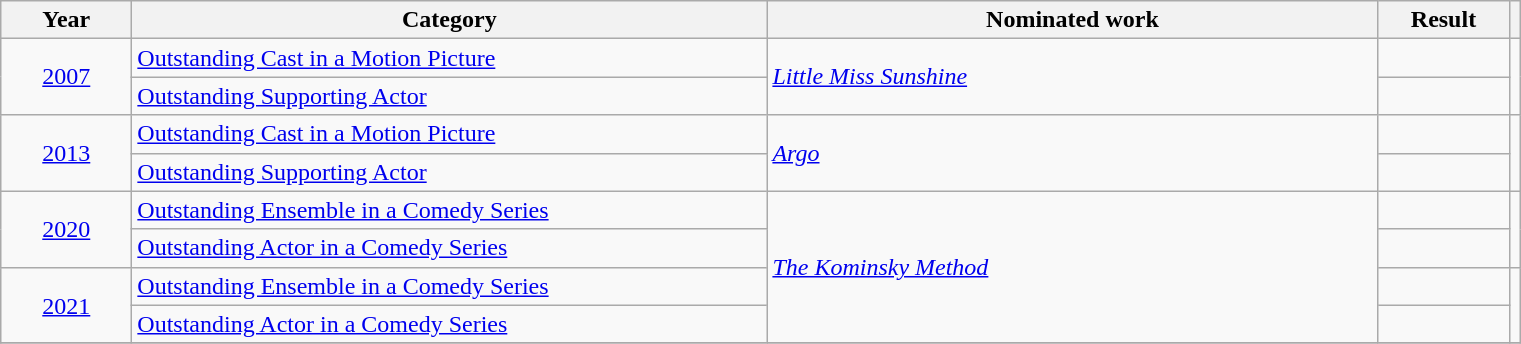<table class=wikitable>
<tr>
<th scope="col" style="width:5em;">Year</th>
<th scope="col" style="width:26em;">Category</th>
<th scope="col" style="width:25em;">Nominated work</th>
<th scope="col" style="width:5em;">Result</th>
<th></th>
</tr>
<tr>
<td style="text-align:center;", rowspan=2><a href='#'>2007</a></td>
<td><a href='#'>Outstanding Cast in a Motion Picture</a></td>
<td rowspan=2><em><a href='#'>Little Miss Sunshine</a></em></td>
<td></td>
<td rowspan=2></td>
</tr>
<tr>
<td><a href='#'>Outstanding Supporting Actor</a></td>
<td></td>
</tr>
<tr>
<td style="text-align:center;", rowspan=2><a href='#'>2013</a></td>
<td><a href='#'>Outstanding Cast in a Motion Picture</a></td>
<td rowspan=2><em><a href='#'>Argo</a></em></td>
<td></td>
<td rowspan=2></td>
</tr>
<tr>
<td><a href='#'>Outstanding Supporting Actor</a></td>
<td></td>
</tr>
<tr>
<td style="text-align:center;", rowspan=2><a href='#'>2020</a></td>
<td><a href='#'>Outstanding Ensemble in a Comedy Series</a></td>
<td rowspan=4><em><a href='#'>The Kominsky Method</a></em></td>
<td></td>
<td rowspan=2></td>
</tr>
<tr>
<td><a href='#'>Outstanding Actor in a Comedy Series</a></td>
<td></td>
</tr>
<tr>
<td style="text-align:center;", rowspan=2><a href='#'>2021</a></td>
<td><a href='#'>Outstanding Ensemble in a Comedy Series</a></td>
<td></td>
<td rowspan=2></td>
</tr>
<tr>
<td><a href='#'>Outstanding Actor in a Comedy Series</a></td>
<td></td>
</tr>
<tr>
</tr>
</table>
